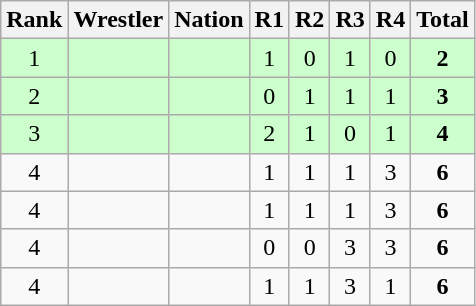<table class="wikitable sortable" style="text-align:center;">
<tr>
<th>Rank</th>
<th>Wrestler</th>
<th>Nation</th>
<th>R1</th>
<th>R2</th>
<th>R3</th>
<th>R4</th>
<th>Total</th>
</tr>
<tr style="background:#cfc;">
<td>1</td>
<td align=left></td>
<td align=left></td>
<td>1</td>
<td>0</td>
<td>1</td>
<td>0</td>
<td><strong>2</strong></td>
</tr>
<tr style="background:#cfc;">
<td>2</td>
<td align=left></td>
<td align=left></td>
<td>0</td>
<td>1</td>
<td>1</td>
<td>1</td>
<td><strong>3</strong></td>
</tr>
<tr style="background:#cfc;">
<td>3</td>
<td align=left></td>
<td align=left></td>
<td>2</td>
<td>1</td>
<td>0</td>
<td>1</td>
<td><strong>4</strong></td>
</tr>
<tr>
<td>4</td>
<td align=left></td>
<td align=left></td>
<td>1</td>
<td>1</td>
<td>1</td>
<td>3</td>
<td><strong>6</strong></td>
</tr>
<tr>
<td>4</td>
<td align=left></td>
<td align=left></td>
<td>1</td>
<td>1</td>
<td>1</td>
<td>3</td>
<td><strong>6</strong></td>
</tr>
<tr>
<td>4</td>
<td align=left></td>
<td align=left></td>
<td>0</td>
<td>0</td>
<td>3</td>
<td>3</td>
<td><strong>6</strong></td>
</tr>
<tr>
<td>4</td>
<td align=left></td>
<td align=left></td>
<td>1</td>
<td>1</td>
<td>3</td>
<td>1</td>
<td><strong>6</strong></td>
</tr>
</table>
